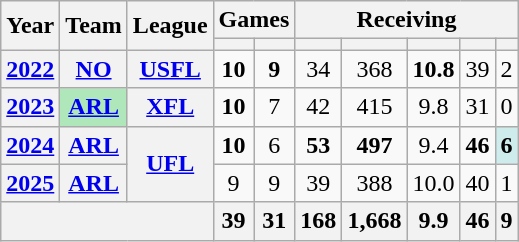<table class="wikitable" style="text-align:center;">
<tr>
<th rowspan="2">Year</th>
<th rowspan="2">Team</th>
<th rowspan="2">League</th>
<th colspan="2">Games</th>
<th colspan="5">Receiving</th>
</tr>
<tr>
<th></th>
<th></th>
<th></th>
<th></th>
<th></th>
<th></th>
<th></th>
</tr>
<tr>
<th><a href='#'>2022</a></th>
<th><a href='#'>NO</a></th>
<th><a href='#'>USFL</a></th>
<td><strong>10</strong></td>
<td><strong>9</strong></td>
<td>34</td>
<td>368</td>
<td><strong>10.8</strong></td>
<td>39</td>
<td>2</td>
</tr>
<tr>
<th><a href='#'>2023</a></th>
<th style="background:#afe6ba;"><a href='#'>ARL</a></th>
<th><a href='#'>XFL</a></th>
<td><strong>10</strong></td>
<td>7</td>
<td>42</td>
<td>415</td>
<td>9.8</td>
<td>31</td>
<td>0</td>
</tr>
<tr>
<th><a href='#'>2024</a></th>
<th><a href='#'>ARL</a></th>
<th rowspan="2"><a href='#'>UFL</a></th>
<td><strong>10</strong></td>
<td>6</td>
<td><strong>53</strong></td>
<td><strong>497</strong></td>
<td>9.4</td>
<td><strong>46</strong></td>
<td style="background:#cfecec"><strong>6</strong></td>
</tr>
<tr>
<th><a href='#'>2025</a></th>
<th><a href='#'>ARL</a></th>
<td>9</td>
<td>9</td>
<td>39</td>
<td>388</td>
<td>10.0</td>
<td>40</td>
<td>1</td>
</tr>
<tr>
<th colspan="3"></th>
<th>39</th>
<th>31</th>
<th>168</th>
<th>1,668</th>
<th>9.9</th>
<th>46</th>
<th>9</th>
</tr>
</table>
